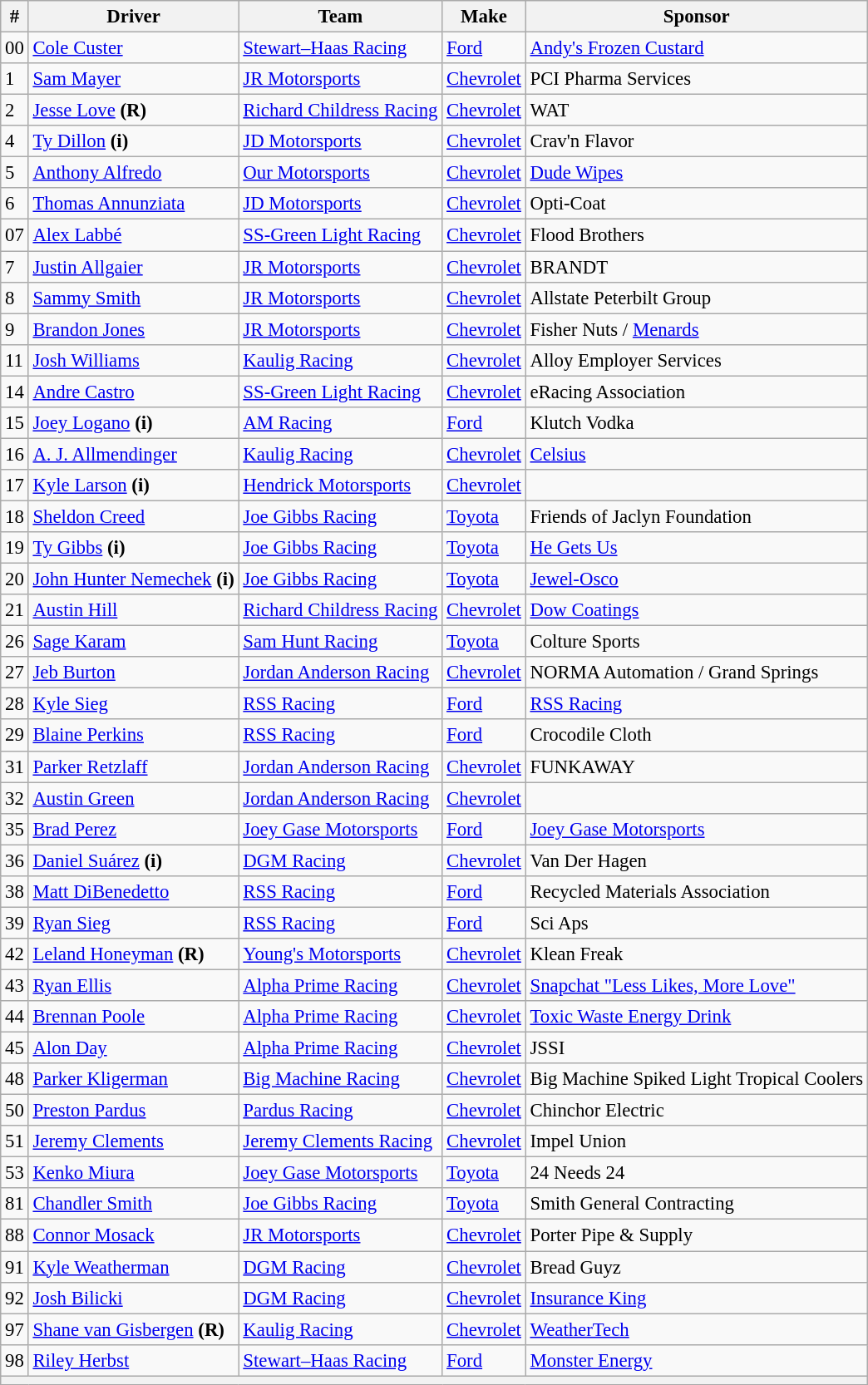<table class="wikitable" style="font-size: 95%;">
<tr>
<th>#</th>
<th>Driver</th>
<th>Team</th>
<th>Make</th>
<th>Sponsor</th>
</tr>
<tr>
<td>00</td>
<td><a href='#'>Cole Custer</a></td>
<td><a href='#'>Stewart–Haas Racing</a></td>
<td><a href='#'>Ford</a></td>
<td><a href='#'>Andy's Frozen Custard</a></td>
</tr>
<tr>
<td>1</td>
<td><a href='#'>Sam Mayer</a></td>
<td><a href='#'>JR Motorsports</a></td>
<td><a href='#'>Chevrolet</a></td>
<td>PCI Pharma Services</td>
</tr>
<tr>
<td>2</td>
<td><a href='#'>Jesse Love</a> <strong>(R)</strong></td>
<td><a href='#'>Richard Childress Racing</a></td>
<td><a href='#'>Chevrolet</a></td>
<td>WAT</td>
</tr>
<tr>
<td>4</td>
<td><a href='#'>Ty Dillon</a> <strong>(i)</strong></td>
<td><a href='#'>JD Motorsports</a></td>
<td><a href='#'>Chevrolet</a></td>
<td>Crav'n Flavor</td>
</tr>
<tr>
<td>5</td>
<td><a href='#'>Anthony Alfredo</a></td>
<td><a href='#'>Our Motorsports</a></td>
<td><a href='#'>Chevrolet</a></td>
<td><a href='#'>Dude Wipes</a></td>
</tr>
<tr>
<td>6</td>
<td><a href='#'>Thomas Annunziata</a></td>
<td><a href='#'>JD Motorsports</a></td>
<td><a href='#'>Chevrolet</a></td>
<td>Opti-Coat</td>
</tr>
<tr>
<td>07</td>
<td><a href='#'>Alex Labbé</a></td>
<td><a href='#'>SS-Green Light Racing</a></td>
<td><a href='#'>Chevrolet</a></td>
<td>Flood Brothers</td>
</tr>
<tr>
<td>7</td>
<td><a href='#'>Justin Allgaier</a></td>
<td><a href='#'>JR Motorsports</a></td>
<td><a href='#'>Chevrolet</a></td>
<td>BRANDT</td>
</tr>
<tr>
<td>8</td>
<td><a href='#'>Sammy Smith</a></td>
<td><a href='#'>JR Motorsports</a></td>
<td><a href='#'>Chevrolet</a></td>
<td>Allstate Peterbilt Group</td>
</tr>
<tr>
<td>9</td>
<td><a href='#'>Brandon Jones</a></td>
<td><a href='#'>JR Motorsports</a></td>
<td><a href='#'>Chevrolet</a></td>
<td>Fisher Nuts / <a href='#'>Menards</a></td>
</tr>
<tr>
<td>11</td>
<td><a href='#'>Josh Williams</a></td>
<td><a href='#'>Kaulig Racing</a></td>
<td><a href='#'>Chevrolet</a></td>
<td>Alloy Employer Services</td>
</tr>
<tr>
<td>14</td>
<td><a href='#'>Andre Castro</a></td>
<td><a href='#'>SS-Green Light Racing</a></td>
<td><a href='#'>Chevrolet</a></td>
<td>eRacing Association</td>
</tr>
<tr>
<td>15</td>
<td><a href='#'>Joey Logano</a> <strong>(i)</strong></td>
<td><a href='#'>AM Racing</a></td>
<td><a href='#'>Ford</a></td>
<td>Klutch Vodka</td>
</tr>
<tr>
<td>16</td>
<td><a href='#'>A. J. Allmendinger</a></td>
<td><a href='#'>Kaulig Racing</a></td>
<td><a href='#'>Chevrolet</a></td>
<td><a href='#'>Celsius</a></td>
</tr>
<tr>
<td>17</td>
<td><a href='#'>Kyle Larson</a> <strong>(i)</strong></td>
<td><a href='#'>Hendrick Motorsports</a></td>
<td><a href='#'>Chevrolet</a></td>
<td></td>
</tr>
<tr>
<td>18</td>
<td><a href='#'>Sheldon Creed</a></td>
<td><a href='#'>Joe Gibbs Racing</a></td>
<td><a href='#'>Toyota</a></td>
<td>Friends of Jaclyn Foundation</td>
</tr>
<tr>
<td>19</td>
<td><a href='#'>Ty Gibbs</a> <strong>(i)</strong></td>
<td><a href='#'>Joe Gibbs Racing</a></td>
<td><a href='#'>Toyota</a></td>
<td><a href='#'>He Gets Us</a></td>
</tr>
<tr>
<td>20</td>
<td nowrap><a href='#'>John Hunter Nemechek</a> <strong>(i)</strong></td>
<td><a href='#'>Joe Gibbs Racing</a></td>
<td><a href='#'>Toyota</a></td>
<td><a href='#'>Jewel-Osco</a></td>
</tr>
<tr>
<td>21</td>
<td><a href='#'>Austin Hill</a></td>
<td><a href='#'>Richard Childress Racing</a></td>
<td><a href='#'>Chevrolet</a></td>
<td><a href='#'>Dow Coatings</a></td>
</tr>
<tr>
<td>26</td>
<td><a href='#'>Sage Karam</a></td>
<td><a href='#'>Sam Hunt Racing</a></td>
<td><a href='#'>Toyota</a></td>
<td>Colture Sports</td>
</tr>
<tr>
<td>27</td>
<td><a href='#'>Jeb Burton</a></td>
<td><a href='#'>Jordan Anderson Racing</a></td>
<td><a href='#'>Chevrolet</a></td>
<td nowrap>NORMA Automation / Grand Springs</td>
</tr>
<tr>
<td>28</td>
<td><a href='#'>Kyle Sieg</a></td>
<td><a href='#'>RSS Racing</a></td>
<td><a href='#'>Ford</a></td>
<td><a href='#'>RSS Racing</a></td>
</tr>
<tr>
<td>29</td>
<td><a href='#'>Blaine Perkins</a></td>
<td><a href='#'>RSS Racing</a></td>
<td><a href='#'>Ford</a></td>
<td>Crocodile Cloth</td>
</tr>
<tr>
<td>31</td>
<td><a href='#'>Parker Retzlaff</a></td>
<td><a href='#'>Jordan Anderson Racing</a></td>
<td><a href='#'>Chevrolet</a></td>
<td>FUNKAWAY</td>
</tr>
<tr>
<td>32</td>
<td><a href='#'>Austin Green</a></td>
<td><a href='#'>Jordan Anderson Racing</a></td>
<td><a href='#'>Chevrolet</a></td>
<td></td>
</tr>
<tr>
<td>35</td>
<td><a href='#'>Brad Perez</a></td>
<td><a href='#'>Joey Gase Motorsports</a></td>
<td><a href='#'>Ford</a></td>
<td><a href='#'>Joey Gase Motorsports</a></td>
</tr>
<tr>
<td>36</td>
<td><a href='#'>Daniel Suárez</a> <strong>(i)</strong></td>
<td><a href='#'>DGM Racing</a></td>
<td><a href='#'>Chevrolet</a></td>
<td>Van Der Hagen</td>
</tr>
<tr>
<td>38</td>
<td><a href='#'>Matt DiBenedetto</a></td>
<td><a href='#'>RSS Racing</a></td>
<td><a href='#'>Ford</a></td>
<td>Recycled Materials Association</td>
</tr>
<tr>
<td>39</td>
<td><a href='#'>Ryan Sieg</a></td>
<td><a href='#'>RSS Racing</a></td>
<td><a href='#'>Ford</a></td>
<td>Sci Aps</td>
</tr>
<tr>
<td>42</td>
<td><a href='#'>Leland Honeyman</a> <strong>(R)</strong></td>
<td><a href='#'>Young's Motorsports</a></td>
<td><a href='#'>Chevrolet</a></td>
<td>Klean Freak</td>
</tr>
<tr>
<td>43</td>
<td><a href='#'>Ryan Ellis</a></td>
<td><a href='#'>Alpha Prime Racing</a></td>
<td><a href='#'>Chevrolet</a></td>
<td><a href='#'>Snapchat "Less Likes, More Love"</a></td>
</tr>
<tr>
<td>44</td>
<td><a href='#'>Brennan Poole</a></td>
<td><a href='#'>Alpha Prime Racing</a></td>
<td><a href='#'>Chevrolet</a></td>
<td><a href='#'>Toxic Waste Energy Drink</a></td>
</tr>
<tr>
<td>45</td>
<td><a href='#'>Alon Day</a></td>
<td><a href='#'>Alpha Prime Racing</a></td>
<td><a href='#'>Chevrolet</a></td>
<td>JSSI</td>
</tr>
<tr>
<td>48</td>
<td><a href='#'>Parker Kligerman</a></td>
<td><a href='#'>Big Machine Racing</a></td>
<td><a href='#'>Chevrolet</a></td>
<td nowrap>Big Machine Spiked Light Tropical Coolers</td>
</tr>
<tr>
<td>50</td>
<td><a href='#'>Preston Pardus</a></td>
<td><a href='#'>Pardus Racing</a></td>
<td><a href='#'>Chevrolet</a></td>
<td>Chinchor Electric</td>
</tr>
<tr>
<td>51</td>
<td><a href='#'>Jeremy Clements</a></td>
<td nowrap><a href='#'>Jeremy Clements Racing</a></td>
<td><a href='#'>Chevrolet</a></td>
<td>Impel Union</td>
</tr>
<tr>
<td>53</td>
<td><a href='#'>Kenko Miura</a></td>
<td><a href='#'>Joey Gase Motorsports</a></td>
<td><a href='#'>Toyota</a></td>
<td>24 Needs 24</td>
</tr>
<tr>
<td>81</td>
<td><a href='#'>Chandler Smith</a></td>
<td><a href='#'>Joe Gibbs Racing</a></td>
<td><a href='#'>Toyota</a></td>
<td>Smith General Contracting</td>
</tr>
<tr>
<td>88</td>
<td><a href='#'>Connor Mosack</a></td>
<td><a href='#'>JR Motorsports</a></td>
<td><a href='#'>Chevrolet</a></td>
<td>Porter Pipe & Supply</td>
</tr>
<tr>
<td>91</td>
<td><a href='#'>Kyle Weatherman</a></td>
<td><a href='#'>DGM Racing</a></td>
<td><a href='#'>Chevrolet</a></td>
<td>Bread Guyz</td>
</tr>
<tr>
<td>92</td>
<td><a href='#'>Josh Bilicki</a></td>
<td><a href='#'>DGM Racing</a></td>
<td><a href='#'>Chevrolet</a></td>
<td><a href='#'>Insurance King</a></td>
</tr>
<tr>
<td>97</td>
<td><a href='#'>Shane van Gisbergen</a> <strong>(R)</strong></td>
<td><a href='#'>Kaulig Racing</a></td>
<td><a href='#'>Chevrolet</a></td>
<td><a href='#'>WeatherTech</a></td>
</tr>
<tr>
<td>98</td>
<td><a href='#'>Riley Herbst</a></td>
<td><a href='#'>Stewart–Haas Racing</a></td>
<td><a href='#'>Ford</a></td>
<td><a href='#'>Monster Energy</a></td>
</tr>
<tr>
<th colspan="5"></th>
</tr>
</table>
